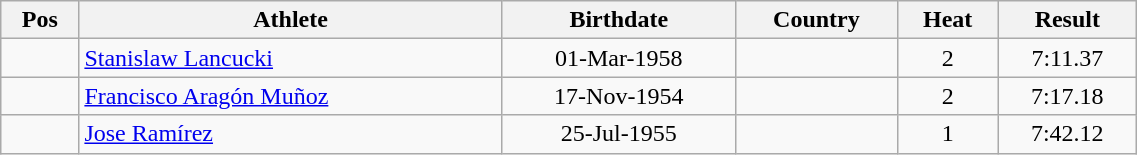<table class="wikitable"  style="text-align:center; width:60%;">
<tr>
<th>Pos</th>
<th>Athlete</th>
<th>Birthdate</th>
<th>Country</th>
<th>Heat</th>
<th>Result</th>
</tr>
<tr>
<td align=center></td>
<td align=left><a href='#'>Stanislaw Lancucki</a></td>
<td>01-Mar-1958</td>
<td align=left></td>
<td>2</td>
<td>7:11.37</td>
</tr>
<tr>
<td align=center></td>
<td align=left><a href='#'>Francisco Aragón Muñoz</a></td>
<td>17-Nov-1954</td>
<td align=left></td>
<td>2</td>
<td>7:17.18</td>
</tr>
<tr>
<td align=center></td>
<td align=left><a href='#'>Jose Ramírez</a></td>
<td>25-Jul-1955</td>
<td align=left></td>
<td>1</td>
<td>7:42.12</td>
</tr>
</table>
